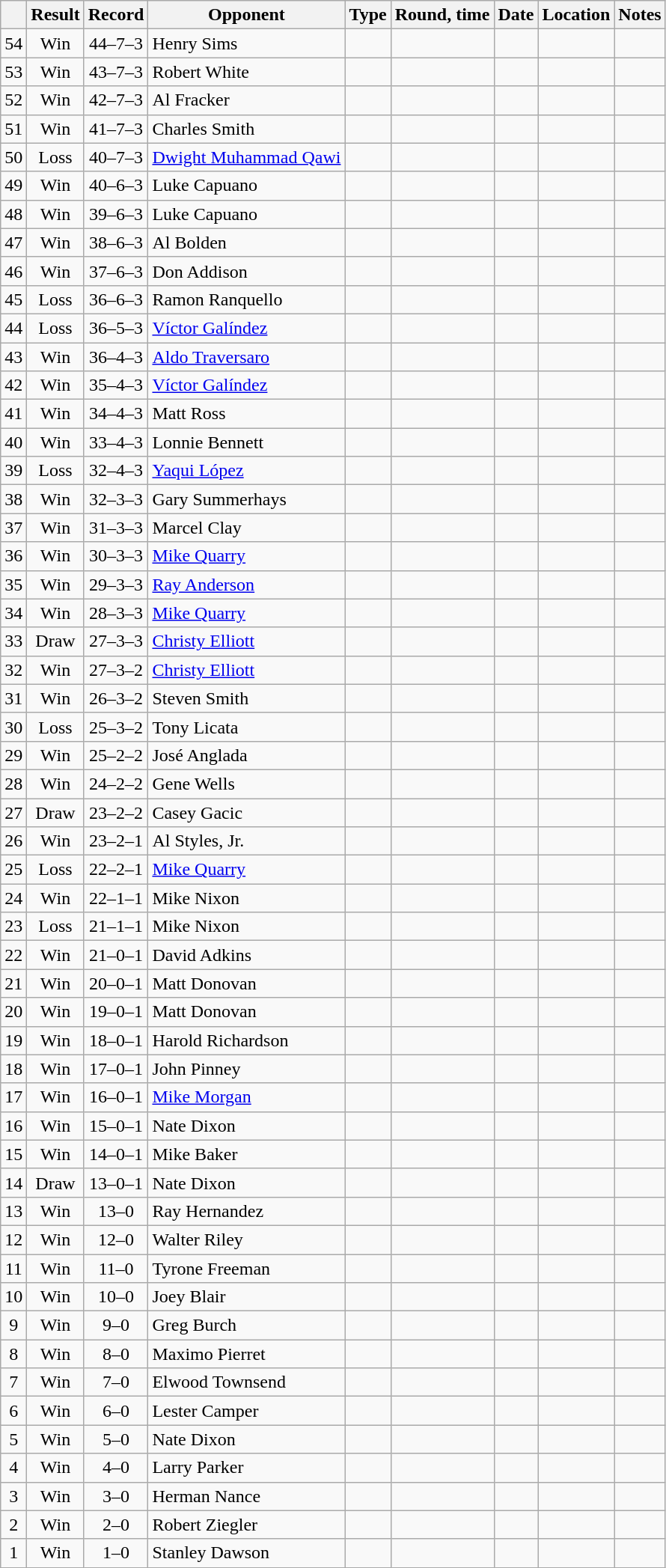<table class=wikitable style=text-align:center>
<tr>
<th></th>
<th>Result</th>
<th>Record</th>
<th>Opponent</th>
<th>Type</th>
<th>Round, time</th>
<th>Date</th>
<th>Location</th>
<th>Notes</th>
</tr>
<tr>
<td>54</td>
<td>Win</td>
<td>44–7–3</td>
<td align=left>Henry Sims</td>
<td></td>
<td></td>
<td></td>
<td align=left></td>
<td align=left></td>
</tr>
<tr>
<td>53</td>
<td>Win</td>
<td>43–7–3</td>
<td align=left>Robert White</td>
<td></td>
<td></td>
<td></td>
<td align=left></td>
<td align=left></td>
</tr>
<tr>
<td>52</td>
<td>Win</td>
<td>42–7–3</td>
<td align=left>Al Fracker</td>
<td></td>
<td></td>
<td></td>
<td align=left></td>
<td align=left></td>
</tr>
<tr>
<td>51</td>
<td>Win</td>
<td>41–7–3</td>
<td align=left>Charles Smith</td>
<td></td>
<td></td>
<td></td>
<td align=left></td>
<td align=left></td>
</tr>
<tr>
<td>50</td>
<td>Loss</td>
<td>40–7–3</td>
<td align=left><a href='#'>Dwight Muhammad Qawi</a></td>
<td></td>
<td></td>
<td></td>
<td align=left></td>
<td align=left></td>
</tr>
<tr>
<td>49</td>
<td>Win</td>
<td>40–6–3</td>
<td align=left>Luke Capuano</td>
<td></td>
<td></td>
<td></td>
<td align=left></td>
<td align=left></td>
</tr>
<tr>
<td>48</td>
<td>Win</td>
<td>39–6–3</td>
<td align=left>Luke Capuano</td>
<td></td>
<td></td>
<td></td>
<td align=left></td>
<td align=left></td>
</tr>
<tr>
<td>47</td>
<td>Win</td>
<td>38–6–3</td>
<td align=left>Al Bolden</td>
<td></td>
<td></td>
<td></td>
<td align=left></td>
<td align=left></td>
</tr>
<tr>
<td>46</td>
<td>Win</td>
<td>37–6–3</td>
<td align=left>Don Addison</td>
<td></td>
<td></td>
<td></td>
<td align=left></td>
<td align=left></td>
</tr>
<tr>
<td>45</td>
<td>Loss</td>
<td>36–6–3</td>
<td align=left>Ramon Ranquello</td>
<td></td>
<td></td>
<td></td>
<td align=left></td>
<td align=left></td>
</tr>
<tr>
<td>44</td>
<td>Loss</td>
<td>36–5–3</td>
<td align=left><a href='#'>Víctor Galíndez</a></td>
<td></td>
<td></td>
<td></td>
<td align=left></td>
<td align=left></td>
</tr>
<tr>
<td>43</td>
<td>Win</td>
<td>36–4–3</td>
<td align=left><a href='#'>Aldo Traversaro</a></td>
<td></td>
<td></td>
<td></td>
<td align=left></td>
<td align=left></td>
</tr>
<tr>
<td>42</td>
<td>Win</td>
<td>35–4–3</td>
<td align=left><a href='#'>Víctor Galíndez</a></td>
<td></td>
<td></td>
<td></td>
<td align=left></td>
<td align=left></td>
</tr>
<tr>
<td>41</td>
<td>Win</td>
<td>34–4–3</td>
<td align=left>Matt Ross</td>
<td></td>
<td></td>
<td></td>
<td align=left></td>
<td align=left></td>
</tr>
<tr>
<td>40</td>
<td>Win</td>
<td>33–4–3</td>
<td align=left>Lonnie Bennett</td>
<td></td>
<td></td>
<td></td>
<td align=left></td>
<td align=left></td>
</tr>
<tr>
<td>39</td>
<td>Loss</td>
<td>32–4–3</td>
<td align=left><a href='#'>Yaqui López</a></td>
<td></td>
<td></td>
<td></td>
<td align=left></td>
<td align=left></td>
</tr>
<tr>
<td>38</td>
<td>Win</td>
<td>32–3–3</td>
<td align=left>Gary Summerhays</td>
<td></td>
<td></td>
<td></td>
<td align=left></td>
<td align=left></td>
</tr>
<tr>
<td>37</td>
<td>Win</td>
<td>31–3–3</td>
<td align=left>Marcel Clay</td>
<td></td>
<td></td>
<td></td>
<td align=left></td>
<td align=left></td>
</tr>
<tr>
<td>36</td>
<td>Win</td>
<td>30–3–3</td>
<td align=left><a href='#'>Mike Quarry</a></td>
<td></td>
<td></td>
<td></td>
<td align=left></td>
<td align=left></td>
</tr>
<tr>
<td>35</td>
<td>Win</td>
<td>29–3–3</td>
<td align=left><a href='#'>Ray Anderson</a></td>
<td></td>
<td></td>
<td></td>
<td align=left></td>
<td align=left></td>
</tr>
<tr>
<td>34</td>
<td>Win</td>
<td>28–3–3</td>
<td align=left><a href='#'>Mike Quarry</a></td>
<td></td>
<td></td>
<td></td>
<td align=left></td>
<td align=left></td>
</tr>
<tr>
<td>33</td>
<td>Draw</td>
<td>27–3–3</td>
<td align=left><a href='#'>Christy Elliott</a></td>
<td></td>
<td></td>
<td></td>
<td align=left></td>
<td align=left></td>
</tr>
<tr>
<td>32</td>
<td>Win</td>
<td>27–3–2</td>
<td align=left><a href='#'>Christy Elliott</a></td>
<td></td>
<td></td>
<td></td>
<td align=left></td>
<td align=left></td>
</tr>
<tr>
<td>31</td>
<td>Win</td>
<td>26–3–2</td>
<td align=left>Steven Smith</td>
<td></td>
<td></td>
<td></td>
<td align=left></td>
<td align=left></td>
</tr>
<tr>
<td>30</td>
<td>Loss</td>
<td>25–3–2</td>
<td align=left>Tony Licata</td>
<td></td>
<td></td>
<td></td>
<td align=left></td>
<td align=left></td>
</tr>
<tr>
<td>29</td>
<td>Win</td>
<td>25–2–2</td>
<td align=left>José Anglada</td>
<td></td>
<td></td>
<td></td>
<td align=left></td>
<td align=left></td>
</tr>
<tr>
<td>28</td>
<td>Win</td>
<td>24–2–2</td>
<td align=left>Gene Wells</td>
<td></td>
<td></td>
<td></td>
<td align=left></td>
<td align=left></td>
</tr>
<tr>
<td>27</td>
<td>Draw</td>
<td>23–2–2</td>
<td align=left>Casey Gacic</td>
<td></td>
<td></td>
<td></td>
<td align=left></td>
<td align=left></td>
</tr>
<tr>
<td>26</td>
<td>Win</td>
<td>23–2–1</td>
<td align=left>Al Styles, Jr.</td>
<td></td>
<td></td>
<td></td>
<td align=left></td>
<td align=left></td>
</tr>
<tr>
<td>25</td>
<td>Loss</td>
<td>22–2–1</td>
<td align=left><a href='#'>Mike Quarry</a></td>
<td></td>
<td></td>
<td></td>
<td align=left></td>
<td align=left></td>
</tr>
<tr>
<td>24</td>
<td>Win</td>
<td>22–1–1</td>
<td align=left>Mike Nixon</td>
<td></td>
<td></td>
<td></td>
<td align=left></td>
<td align=left></td>
</tr>
<tr>
<td>23</td>
<td>Loss</td>
<td>21–1–1</td>
<td align=left>Mike Nixon</td>
<td></td>
<td></td>
<td></td>
<td align=left></td>
<td align=left></td>
</tr>
<tr>
<td>22</td>
<td>Win</td>
<td>21–0–1</td>
<td align=left>David Adkins</td>
<td></td>
<td></td>
<td></td>
<td align=left></td>
<td align=left></td>
</tr>
<tr>
<td>21</td>
<td>Win</td>
<td>20–0–1</td>
<td align=left>Matt Donovan</td>
<td></td>
<td></td>
<td></td>
<td align=left></td>
<td align=left></td>
</tr>
<tr>
<td>20</td>
<td>Win</td>
<td>19–0–1</td>
<td align=left>Matt Donovan</td>
<td></td>
<td></td>
<td></td>
<td align=left></td>
<td align=left></td>
</tr>
<tr>
<td>19</td>
<td>Win</td>
<td>18–0–1</td>
<td align=left>Harold Richardson</td>
<td></td>
<td></td>
<td></td>
<td align=left></td>
<td align=left></td>
</tr>
<tr>
<td>18</td>
<td>Win</td>
<td>17–0–1</td>
<td align=left>John Pinney</td>
<td></td>
<td></td>
<td></td>
<td align=left></td>
<td align=left></td>
</tr>
<tr>
<td>17</td>
<td>Win</td>
<td>16–0–1</td>
<td align=left><a href='#'>Mike Morgan</a></td>
<td></td>
<td></td>
<td></td>
<td align=left></td>
<td align=left></td>
</tr>
<tr>
<td>16</td>
<td>Win</td>
<td>15–0–1</td>
<td align=left>Nate Dixon</td>
<td></td>
<td></td>
<td></td>
<td align=left></td>
<td align=left></td>
</tr>
<tr>
<td>15</td>
<td>Win</td>
<td>14–0–1</td>
<td align=left>Mike Baker</td>
<td></td>
<td></td>
<td></td>
<td align=left></td>
<td align=left></td>
</tr>
<tr>
<td>14</td>
<td>Draw</td>
<td>13–0–1</td>
<td align=left>Nate Dixon</td>
<td></td>
<td></td>
<td></td>
<td align=left></td>
<td align=left></td>
</tr>
<tr>
<td>13</td>
<td>Win</td>
<td>13–0</td>
<td align=left>Ray Hernandez</td>
<td></td>
<td></td>
<td></td>
<td align=left></td>
<td align=left></td>
</tr>
<tr>
<td>12</td>
<td>Win</td>
<td>12–0</td>
<td align=left>Walter Riley</td>
<td></td>
<td></td>
<td></td>
<td align=left></td>
<td align=left></td>
</tr>
<tr>
<td>11</td>
<td>Win</td>
<td>11–0</td>
<td align=left>Tyrone Freeman</td>
<td></td>
<td></td>
<td></td>
<td align=left></td>
<td align=left></td>
</tr>
<tr>
<td>10</td>
<td>Win</td>
<td>10–0</td>
<td align=left>Joey Blair</td>
<td></td>
<td></td>
<td></td>
<td align=left></td>
<td align=left></td>
</tr>
<tr>
<td>9</td>
<td>Win</td>
<td>9–0</td>
<td align=left>Greg Burch</td>
<td></td>
<td></td>
<td></td>
<td align=left></td>
<td align=left></td>
</tr>
<tr>
<td>8</td>
<td>Win</td>
<td>8–0</td>
<td align=left>Maximo Pierret</td>
<td></td>
<td></td>
<td></td>
<td align=left></td>
<td align=left></td>
</tr>
<tr>
<td>7</td>
<td>Win</td>
<td>7–0</td>
<td align=left>Elwood Townsend</td>
<td></td>
<td></td>
<td></td>
<td align=left></td>
<td align=left></td>
</tr>
<tr>
<td>6</td>
<td>Win</td>
<td>6–0</td>
<td align=left>Lester Camper</td>
<td></td>
<td></td>
<td></td>
<td align=left></td>
<td align=left></td>
</tr>
<tr>
<td>5</td>
<td>Win</td>
<td>5–0</td>
<td align=left>Nate Dixon</td>
<td></td>
<td></td>
<td></td>
<td align=left></td>
<td align=left></td>
</tr>
<tr>
<td>4</td>
<td>Win</td>
<td>4–0</td>
<td align=left>Larry Parker</td>
<td></td>
<td></td>
<td></td>
<td align=left></td>
<td align=left></td>
</tr>
<tr>
<td>3</td>
<td>Win</td>
<td>3–0</td>
<td align=left>Herman Nance</td>
<td></td>
<td></td>
<td></td>
<td align=left></td>
<td align=left></td>
</tr>
<tr>
<td>2</td>
<td>Win</td>
<td>2–0</td>
<td align=left>Robert Ziegler</td>
<td></td>
<td></td>
<td></td>
<td align=left></td>
<td align=left></td>
</tr>
<tr>
<td>1</td>
<td>Win</td>
<td>1–0</td>
<td align=left>Stanley Dawson</td>
<td></td>
<td></td>
<td></td>
<td align=left></td>
<td align=left></td>
</tr>
</table>
